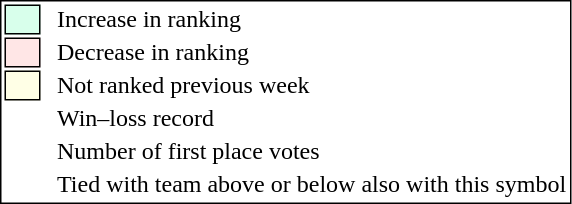<table style="border:1px solid black;">
<tr>
<td style="background:#D8FFEB; width:20px; border:1px solid black;"></td>
<td> </td>
<td>Increase in ranking</td>
</tr>
<tr>
<td style="background:#FFE6E6; width:20px; border:1px solid black;"></td>
<td> </td>
<td>Decrease in ranking</td>
</tr>
<tr>
<td style="background:#FFFFE6; width:20px; border:1px solid black;"></td>
<td> </td>
<td>Not ranked previous week</td>
</tr>
<tr>
<td></td>
<td> </td>
<td>Win–loss record</td>
</tr>
<tr>
<td></td>
<td> </td>
<td>Number of first place votes</td>
</tr>
<tr>
<td></td>
<td></td>
<td>Tied with team above or below also with this symbol</td>
</tr>
</table>
